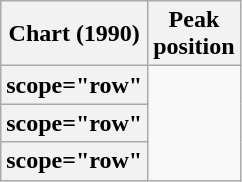<table class="wikitable plainrowheaders sortable">
<tr>
<th scope="col">Chart (1990)</th>
<th scope="col">Peak<br>position</th>
</tr>
<tr>
<th>scope="row" </th>
</tr>
<tr>
<th>scope="row" </th>
</tr>
<tr>
<th>scope="row" </th>
</tr>
</table>
